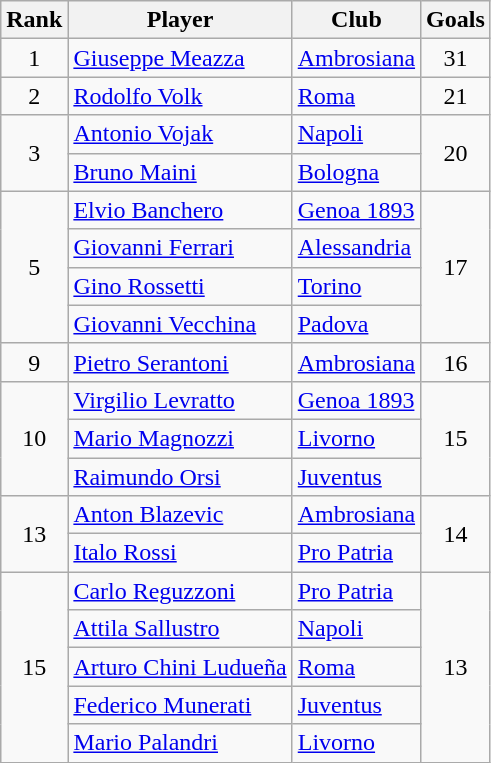<table class="wikitable" style="text-align:center">
<tr>
<th>Rank</th>
<th>Player</th>
<th>Club</th>
<th>Goals</th>
</tr>
<tr>
<td>1</td>
<td align="left"> <a href='#'>Giuseppe Meazza</a></td>
<td align="left"><a href='#'>Ambrosiana</a></td>
<td>31</td>
</tr>
<tr>
<td>2</td>
<td align="left"> <a href='#'>Rodolfo Volk</a></td>
<td align="left"><a href='#'>Roma</a></td>
<td>21</td>
</tr>
<tr>
<td rowspan="2">3</td>
<td align="left"> <a href='#'>Antonio Vojak</a></td>
<td align="left"><a href='#'>Napoli</a></td>
<td rowspan="2">20</td>
</tr>
<tr>
<td align="left"> <a href='#'>Bruno Maini</a></td>
<td align="left"><a href='#'>Bologna</a></td>
</tr>
<tr>
<td rowspan="4">5</td>
<td align="left"> <a href='#'>Elvio Banchero</a></td>
<td align="left"><a href='#'>Genoa 1893</a></td>
<td rowspan="4">17</td>
</tr>
<tr>
<td align="left"> <a href='#'>Giovanni Ferrari</a></td>
<td align="left"><a href='#'>Alessandria</a></td>
</tr>
<tr>
<td align="left"> <a href='#'>Gino Rossetti</a></td>
<td align="left"><a href='#'>Torino</a></td>
</tr>
<tr>
<td align="left"> <a href='#'>Giovanni Vecchina</a></td>
<td align="left"><a href='#'>Padova</a></td>
</tr>
<tr>
<td>9</td>
<td align="left"> <a href='#'>Pietro Serantoni</a></td>
<td align="left"><a href='#'>Ambrosiana</a></td>
<td>16</td>
</tr>
<tr>
<td rowspan="3">10</td>
<td align="left"> <a href='#'>Virgilio Levratto</a></td>
<td align="left"><a href='#'>Genoa 1893</a></td>
<td rowspan="3">15</td>
</tr>
<tr>
<td align="left"> <a href='#'>Mario Magnozzi</a></td>
<td align="left"><a href='#'>Livorno</a></td>
</tr>
<tr>
<td align="left"> <a href='#'>Raimundo Orsi</a></td>
<td align="left"><a href='#'>Juventus</a></td>
</tr>
<tr>
<td rowspan="2">13</td>
<td align="left"> <a href='#'>Anton Blazevic</a></td>
<td align="left"><a href='#'>Ambrosiana</a></td>
<td rowspan="2">14</td>
</tr>
<tr>
<td align="left"> <a href='#'>Italo Rossi</a></td>
<td align="left"><a href='#'>Pro Patria</a></td>
</tr>
<tr>
<td rowspan="5">15</td>
<td align="left"> <a href='#'>Carlo Reguzzoni</a></td>
<td align="left"><a href='#'>Pro Patria</a></td>
<td rowspan="5">13</td>
</tr>
<tr>
<td align="left">  <a href='#'>Attila Sallustro</a></td>
<td align="left"><a href='#'>Napoli</a></td>
</tr>
<tr>
<td align="left">  <a href='#'>Arturo Chini Ludueña</a></td>
<td align="left"><a href='#'>Roma</a></td>
</tr>
<tr>
<td align="left"> <a href='#'>Federico Munerati</a></td>
<td align="left"><a href='#'>Juventus</a></td>
</tr>
<tr>
<td align="left"> <a href='#'>Mario Palandri</a></td>
<td align="left"><a href='#'>Livorno</a></td>
</tr>
</table>
